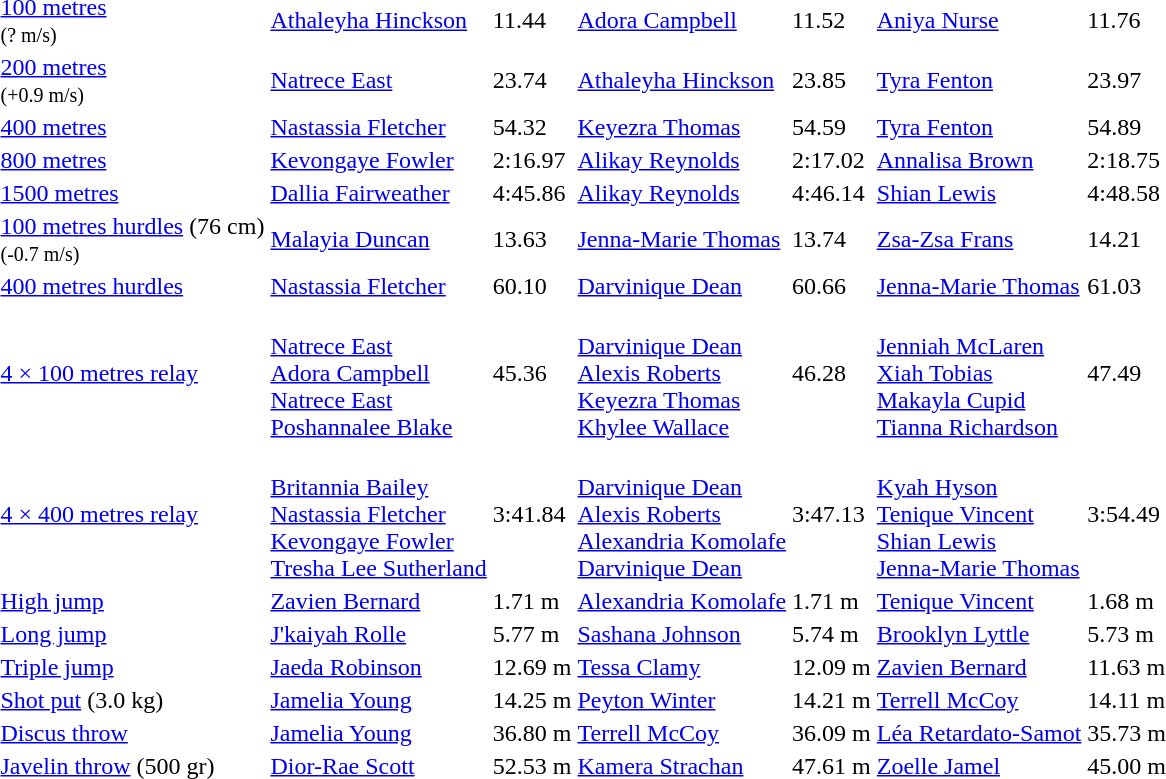<table>
<tr>
<td><a href='#'>100 metres</a> <br> <small>(? m/s)</small></td>
<td align=left><a href='#'>Athaleyha Hinckson</a> <br> </td>
<td>11.44</td>
<td align=left><a href='#'>Adora Campbell</a> <br> </td>
<td>11.52</td>
<td align=left><a href='#'>Aniya Nurse</a> <br> </td>
<td>11.76</td>
</tr>
<tr>
<td><a href='#'>200 metres</a> <br> <small>(+0.9 m/s)</small></td>
<td align=left><a href='#'>Natrece East</a> <br> </td>
<td>23.74</td>
<td align=left><a href='#'>Athaleyha Hinckson</a> <br> </td>
<td>23.85</td>
<td align=left><a href='#'>Tyra Fenton</a> <br> </td>
<td>23.97</td>
</tr>
<tr>
<td><a href='#'>400 metres</a></td>
<td align=left><a href='#'>Nastassia Fletcher</a> <br> </td>
<td>54.32</td>
<td align=left><a href='#'>Keyezra Thomas</a> <br> </td>
<td>54.59</td>
<td align=left><a href='#'>Tyra Fenton</a> <br> </td>
<td>54.89</td>
</tr>
<tr>
<td><a href='#'>800 metres</a></td>
<td align=left><a href='#'>Kevongaye Fowler</a> <br> </td>
<td>2:16.97</td>
<td align=left><a href='#'>Alikay Reynolds</a> <br> </td>
<td>2:17.02</td>
<td align=left><a href='#'>Annalisa Brown</a> <br> </td>
<td>2:18.75</td>
</tr>
<tr>
<td><a href='#'>1500 metres</a></td>
<td align=left><a href='#'>Dallia Fairweather</a> <br> </td>
<td>4:45.86</td>
<td align=left><a href='#'>Alikay Reynolds</a> <br> </td>
<td>4:46.14</td>
<td align=left><a href='#'>Shian Lewis</a> <br> </td>
<td>4:48.58</td>
</tr>
<tr>
<td><a href='#'>100 metres hurdles</a> (76 cm) <br> <small>(-0.7 m/s)</small></td>
<td align=left><a href='#'>Malayia Duncan</a> <br> </td>
<td>13.63</td>
<td align=left><a href='#'>Jenna-Marie Thomas</a> <br> </td>
<td>13.74</td>
<td align=left><a href='#'>Zsa-Zsa Frans</a> <br> </td>
<td>14.21</td>
</tr>
<tr>
<td><a href='#'>400 metres hurdles</a></td>
<td align=left><a href='#'>Nastassia Fletcher</a> <br> </td>
<td>60.10</td>
<td align=left><a href='#'>Darvinique Dean</a> <br> </td>
<td>60.66</td>
<td align=left><a href='#'>Jenna-Marie Thomas</a> <br> </td>
<td>61.03</td>
</tr>
<tr>
<td><a href='#'>4 × 100 metres relay</a></td>
<td align=left> <br> <a href='#'>Natrece East</a><br><a href='#'>Adora Campbell</a><br><a href='#'>Natrece East</a><br><a href='#'>Poshannalee Blake</a></td>
<td>45.36</td>
<td align=left> <br> <a href='#'>Darvinique Dean</a><br><a href='#'>Alexis Roberts</a><br><a href='#'>Keyezra Thomas</a><br><a href='#'>Khylee Wallace</a></td>
<td>46.28</td>
<td align=left> <br> <a href='#'>Jenniah McLaren</a><br><a href='#'>Xiah Tobias</a><br><a href='#'>Makayla Cupid</a><br><a href='#'>Tianna Richardson</a></td>
<td>47.49</td>
</tr>
<tr>
<td><a href='#'>4 × 400 metres relay</a></td>
<td align=left> <br> <a href='#'>Britannia Bailey</a><br><a href='#'>Nastassia Fletcher</a><br><a href='#'>Kevongaye Fowler</a><br><a href='#'>Tresha Lee Sutherland</a></td>
<td>3:41.84</td>
<td align=left> <br> <a href='#'>Darvinique Dean</a><br><a href='#'>Alexis Roberts</a><br><a href='#'>Alexandria Komolafe</a><br><a href='#'>Darvinique Dean</a></td>
<td>3:47.13</td>
<td align=left> <br> <a href='#'>Kyah Hyson</a><br><a href='#'>Tenique Vincent</a><br><a href='#'>Shian Lewis</a><br><a href='#'>Jenna-Marie Thomas</a></td>
<td>3:54.49</td>
</tr>
<tr>
<td><a href='#'>High jump</a></td>
<td align=left><a href='#'>Zavien Bernard</a> <br> </td>
<td>1.71 m</td>
<td align=left><a href='#'>Alexandria Komolafe</a> <br> </td>
<td>1.71 m</td>
<td align=left><a href='#'>Tenique Vincent</a> <br> </td>
<td>1.68 m</td>
</tr>
<tr>
<td><a href='#'>Long jump</a></td>
<td align=left><a href='#'>J'kaiyah Rolle</a> <br> </td>
<td>5.77 m</td>
<td align=left><a href='#'>Sashana Johnson</a> <br> </td>
<td>5.74 m</td>
<td align=left><a href='#'>Brooklyn Lyttle</a> <br> </td>
<td>5.73 m</td>
</tr>
<tr>
<td><a href='#'>Triple jump</a></td>
<td align=left><a href='#'>Jaeda Robinson</a> <br> </td>
<td>12.69 m </td>
<td align=left><a href='#'>Tessa Clamy</a> <br> </td>
<td>12.09 m</td>
<td align=left><a href='#'>Zavien Bernard</a> <br> </td>
<td>11.63 m</td>
</tr>
<tr>
<td><a href='#'>Shot put</a> (3.0 kg)</td>
<td align=left><a href='#'>Jamelia Young</a> <br> </td>
<td>14.25 m</td>
<td align=left><a href='#'>Peyton Winter</a> <br> </td>
<td>14.21 m</td>
<td align=left><a href='#'>Terrell McCoy</a> <br> </td>
<td>14.11 m</td>
</tr>
<tr>
<td><a href='#'>Discus throw</a></td>
<td align=left><a href='#'>Jamelia Young</a> <br> </td>
<td>36.80 m</td>
<td align=left><a href='#'>Terrell McCoy</a> <br> </td>
<td>36.09 m</td>
<td align=left><a href='#'>Léa Retardato-Samot</a> <br> </td>
<td>35.73 m</td>
</tr>
<tr>
<td><a href='#'>Javelin throw</a> (500 gr)</td>
<td align=left><a href='#'>Dior-Rae Scott</a> <br> </td>
<td>52.53 m </td>
<td align=left><a href='#'>Kamera Strachan</a> <br> </td>
<td>47.61 m</td>
<td align=left><a href='#'>Zoelle Jamel</a> <br> </td>
<td>45.00 m</td>
</tr>
</table>
